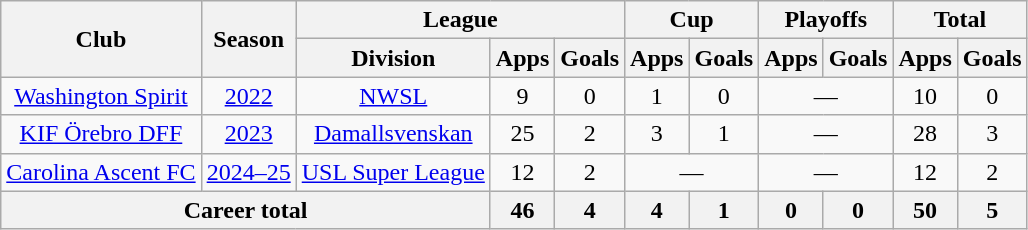<table class="wikitable" style="text-align: center;">
<tr>
<th rowspan="2">Club</th>
<th rowspan="2">Season</th>
<th colspan="3">League</th>
<th colspan="2">Cup</th>
<th colspan="2">Playoffs</th>
<th colspan="2">Total</th>
</tr>
<tr>
<th>Division</th>
<th>Apps</th>
<th>Goals</th>
<th>Apps</th>
<th>Goals</th>
<th>Apps</th>
<th>Goals</th>
<th>Apps</th>
<th>Goals</th>
</tr>
<tr>
<td><a href='#'>Washington Spirit</a></td>
<td><a href='#'>2022</a></td>
<td><a href='#'>NWSL</a></td>
<td>9</td>
<td>0</td>
<td>1</td>
<td>0</td>
<td colspan="2">—</td>
<td>10</td>
<td>0</td>
</tr>
<tr>
<td><a href='#'>KIF Örebro DFF</a></td>
<td><a href='#'>2023</a></td>
<td><a href='#'>Damallsvenskan</a></td>
<td>25</td>
<td>2</td>
<td>3</td>
<td>1</td>
<td colspan="2">—</td>
<td>28</td>
<td>3</td>
</tr>
<tr>
<td><a href='#'>Carolina Ascent FC</a></td>
<td><a href='#'>2024–25</a></td>
<td><a href='#'>USL Super League</a></td>
<td>12</td>
<td>2</td>
<td colspan="2">—</td>
<td colspan="2">—</td>
<td>12</td>
<td>2</td>
</tr>
<tr>
<th colspan="3">Career total</th>
<th>46</th>
<th>4</th>
<th>4</th>
<th>1</th>
<th>0</th>
<th>0</th>
<th>50</th>
<th>5</th>
</tr>
</table>
